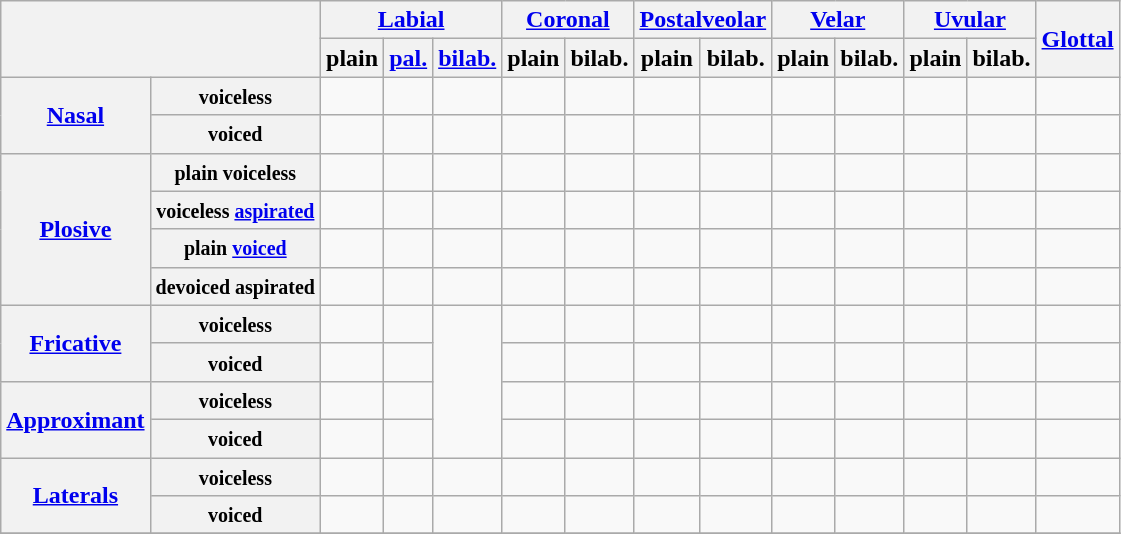<table class="wikitable" style="text-align: center">
<tr>
<th colspan="2" rowspan="2"></th>
<th colspan="3"><a href='#'>Labial</a></th>
<th colspan="2"><a href='#'>Coronal</a></th>
<th colspan="2"><a href='#'>Postalveolar</a></th>
<th colspan="2"><a href='#'>Velar</a></th>
<th colspan="2"><a href='#'>Uvular</a></th>
<th rowspan="2"><a href='#'>Glottal</a></th>
</tr>
<tr class=small>
<th>plain</th>
<th><a href='#'>pal.</a></th>
<th><a href='#'>bilab.</a></th>
<th>plain</th>
<th>bilab.</th>
<th>plain</th>
<th>bilab.</th>
<th>plain</th>
<th>bilab.</th>
<th>plain</th>
<th>bilab.</th>
</tr>
<tr>
<th rowspan="2"><a href='#'>Nasal</a></th>
<th><small>voiceless</small></th>
<td></td>
<td></td>
<td></td>
<td></td>
<td></td>
<td></td>
<td></td>
<td></td>
<td></td>
<td></td>
<td></td>
<td></td>
</tr>
<tr>
<th><small>voiced</small></th>
<td></td>
<td></td>
<td></td>
<td></td>
<td></td>
<td></td>
<td></td>
<td></td>
<td></td>
<td></td>
<td></td>
<td></td>
</tr>
<tr>
<th rowspan="4"><a href='#'>Plosive</a></th>
<th><small>plain voiceless</small></th>
<td></td>
<td></td>
<td></td>
<td></td>
<td></td>
<td></td>
<td></td>
<td></td>
<td></td>
<td></td>
<td></td>
<td></td>
</tr>
<tr>
<th><small>voiceless <a href='#'>aspirated</a></small></th>
<td></td>
<td></td>
<td></td>
<td></td>
<td></td>
<td></td>
<td></td>
<td></td>
<td></td>
<td></td>
<td></td>
<td></td>
</tr>
<tr>
<th><small>plain <a href='#'>voiced</a></small></th>
<td></td>
<td></td>
<td></td>
<td></td>
<td></td>
<td></td>
<td></td>
<td></td>
<td></td>
<td></td>
<td></td>
<td></td>
</tr>
<tr>
<th><small>devoiced aspirated</small></th>
<td></td>
<td></td>
<td></td>
<td></td>
<td></td>
<td></td>
<td></td>
<td></td>
<td></td>
<td></td>
<td></td>
<td></td>
</tr>
<tr>
<th rowspan="2"><a href='#'>Fricative</a></th>
<th><small>voiceless</small></th>
<td></td>
<td></td>
<td rowspan=4><br></td>
<td></td>
<td></td>
<td></td>
<td></td>
<td></td>
<td></td>
<td></td>
<td></td>
<td></td>
</tr>
<tr>
<th><small>voiced</small></th>
<td></td>
<td></td>
<td></td>
<td></td>
<td></td>
<td></td>
<td></td>
<td></td>
<td></td>
<td></td>
<td></td>
</tr>
<tr>
<th rowspan="2"><a href='#'>Approximant</a></th>
<th><small>voiceless</small></th>
<td></td>
<td></td>
<td></td>
<td></td>
<td></td>
<td></td>
<td></td>
<td></td>
<td></td>
<td></td>
<td></td>
</tr>
<tr>
<th><small>voiced</small></th>
<td></td>
<td></td>
<td></td>
<td></td>
<td></td>
<td></td>
<td></td>
<td></td>
<td></td>
<td></td>
<td></td>
</tr>
<tr>
<th rowspan="2"><a href='#'>Laterals</a></th>
<th><small>voiceless</small></th>
<td></td>
<td></td>
<td></td>
<td></td>
<td></td>
<td></td>
<td></td>
<td></td>
<td></td>
<td></td>
<td></td>
<td></td>
</tr>
<tr>
<th><small>voiced</small></th>
<td></td>
<td></td>
<td></td>
<td></td>
<td></td>
<td></td>
<td></td>
<td></td>
<td></td>
<td></td>
<td></td>
<td></td>
</tr>
<tr>
</tr>
</table>
